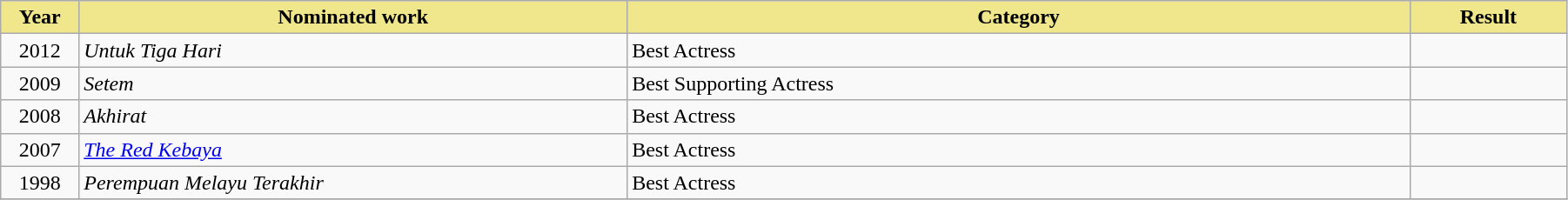<table class="wikitable" width="95%">
<tr>
<th style="background:#F0E68C" width="5%">Year</th>
<th style="background:#F0E68C" width="35%">Nominated work</th>
<th style="background:#F0E68C" width="50%">Category</th>
<th style="background:#F0E68C" width="10%">Result</th>
</tr>
<tr>
<td align="center">2012</td>
<td><em>Untuk Tiga Hari</em></td>
<td>Best Actress</td>
<td></td>
</tr>
<tr>
<td align="center">2009</td>
<td><em>Setem</em></td>
<td>Best Supporting Actress</td>
<td></td>
</tr>
<tr>
<td align="center">2008</td>
<td><em>Akhirat</em></td>
<td>Best Actress</td>
<td></td>
</tr>
<tr>
<td align="center">2007</td>
<td><em><a href='#'>The Red Kebaya</a></em></td>
<td>Best Actress</td>
<td></td>
</tr>
<tr>
<td align="center">1998</td>
<td><em>Perempuan Melayu Terakhir</em></td>
<td>Best Actress</td>
<td></td>
</tr>
<tr>
</tr>
</table>
